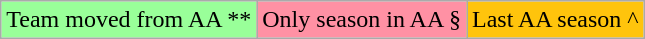<table class="wikitable" style="font-size:100%;line-height:1.1;">
<tr>
<td style="background-color:#99FF99;">Team moved from AA **</td>
<td style="background-color:#FF91A4;">Only season in AA §</td>
<td style="background-color:#FFC40C;">Last AA season ^</td>
</tr>
</table>
